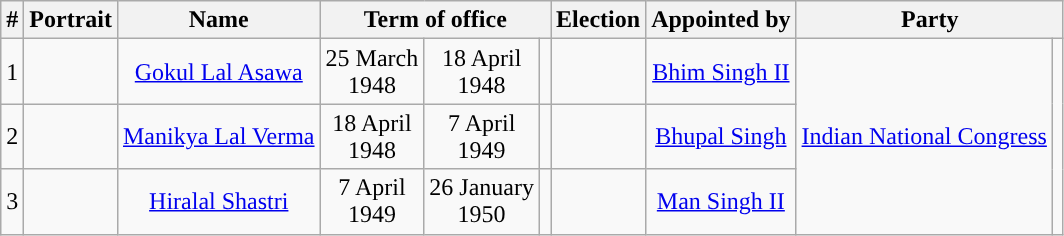<table class="wikitable" style="text-align:center">
<tr>
<th>#</th>
<th>Portrait</th>
<th>Name</th>
<th colspan="3">Term of office</th>
<th>Election<br></th>
<th>Appointed by</th>
<th colspan="2">Party</th>
</tr>
<tr>
<td>1</td>
<td><br></td>
<td><a href='#'>Gokul Lal Asawa</a></td>
<td>25 March<br>1948</td>
<td>18 April<br>1948</td>
<td></td>
<td></td>
<td><a href='#'>Bhim Singh II</a><br></td>
<td rowspan="3"><a href='#'>Indian National Congress</a></td>
<td rowspan="3" style="background-color: "></td>
</tr>
<tr>
<td>2</td>
<td></td>
<td><a href='#'>Manikya Lal Verma</a></td>
<td>18 April<br>1948</td>
<td>7 April<br>1949</td>
<td></td>
<td></td>
<td><a href='#'>Bhupal Singh</a><br></td>
</tr>
<tr>
<td>3</td>
<td></td>
<td><a href='#'>Hiralal Shastri</a></td>
<td>7 April<br>1949</td>
<td>26 January<br>1950</td>
<td></td>
<td></td>
<td><a href='#'>Man Singh II</a><br></td>
</tr>
</table>
